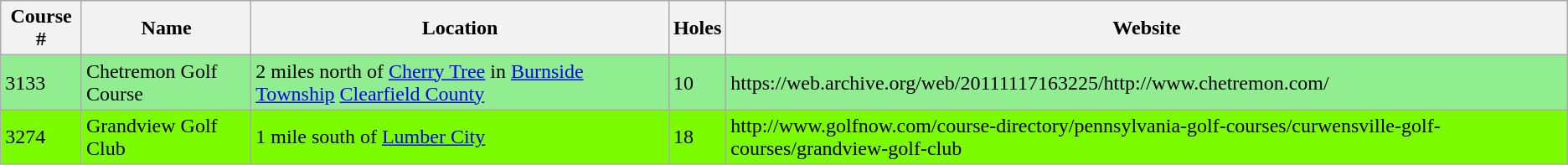<table class="wikitable sortable">
<tr>
<th>Course #</th>
<th>Name</th>
<th>Location</th>
<th>Holes</th>
<th>Website</th>
</tr>
<tr style="background-color:#90EE90;">
<td>3133</td>
<td>Chetremon Golf Course</td>
<td>2 miles north of <a href='#'>Cherry Tree</a> in <a href='#'>Burnside Township</a> <a href='#'>Clearfield County</a></td>
<td>10</td>
<td>https://web.archive.org/web/20111117163225/http://www.chetremon.com/</td>
</tr>
<tr style="background-color:#7CFC00;">
<td>3274</td>
<td>Grandview Golf Club</td>
<td>1 mile south of <a href='#'>Lumber City</a></td>
<td>18</td>
<td>http://www.golfnow.com/course-directory/pennsylvania-golf-courses/curwensville-golf-courses/grandview-golf-club</td>
</tr>
</table>
